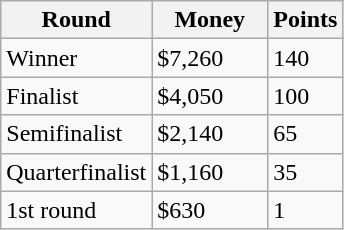<table class="wikitable">
<tr>
<th width="70">Round</th>
<th width="70">Money</th>
<th width="40">Points</th>
</tr>
<tr>
<td>Winner</td>
<td>$7,260</td>
<td>140</td>
</tr>
<tr>
<td>Finalist</td>
<td>$4,050</td>
<td>100</td>
</tr>
<tr>
<td>Semifinalist</td>
<td>$2,140</td>
<td>65</td>
</tr>
<tr>
<td>Quarterfinalist</td>
<td>$1,160</td>
<td>35</td>
</tr>
<tr>
<td>1st round</td>
<td>$630</td>
<td>1</td>
</tr>
</table>
